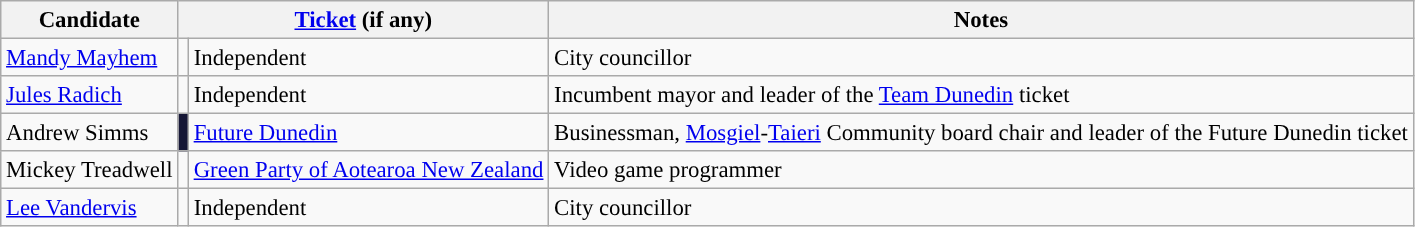<table class="wikitable" style="font-size: 95%">
<tr>
<th>Candidate</th>
<th colspan="2"><a href='#'>Ticket</a> (if any)</th>
<th>Notes</th>
</tr>
<tr>
<td><a href='#'>Mandy Mayhem</a></td>
<td></td>
<td>Independent</td>
<td>City councillor</td>
</tr>
<tr>
<td><a href='#'>Jules Radich</a></td>
<td></td>
<td>Independent</td>
<td>Incumbent mayor and leader of the <a href='#'>Team Dunedin</a> ticket</td>
</tr>
<tr>
<td>Andrew Simms</td>
<td style="background-color:#161736ff"></td>
<td><a href='#'>Future Dunedin</a></td>
<td>Businessman, <a href='#'>Mosgiel</a>-<a href='#'>Taieri</a> Community board chair and leader of the Future Dunedin ticket</td>
</tr>
<tr>
<td>Mickey Treadwell</td>
<td style="background-color:"></td>
<td><a href='#'>Green Party of Aotearoa New Zealand</a></td>
<td>Video game programmer</td>
</tr>
<tr>
<td><a href='#'>Lee Vandervis</a></td>
<td></td>
<td>Independent</td>
<td>City councillor</td>
</tr>
</table>
